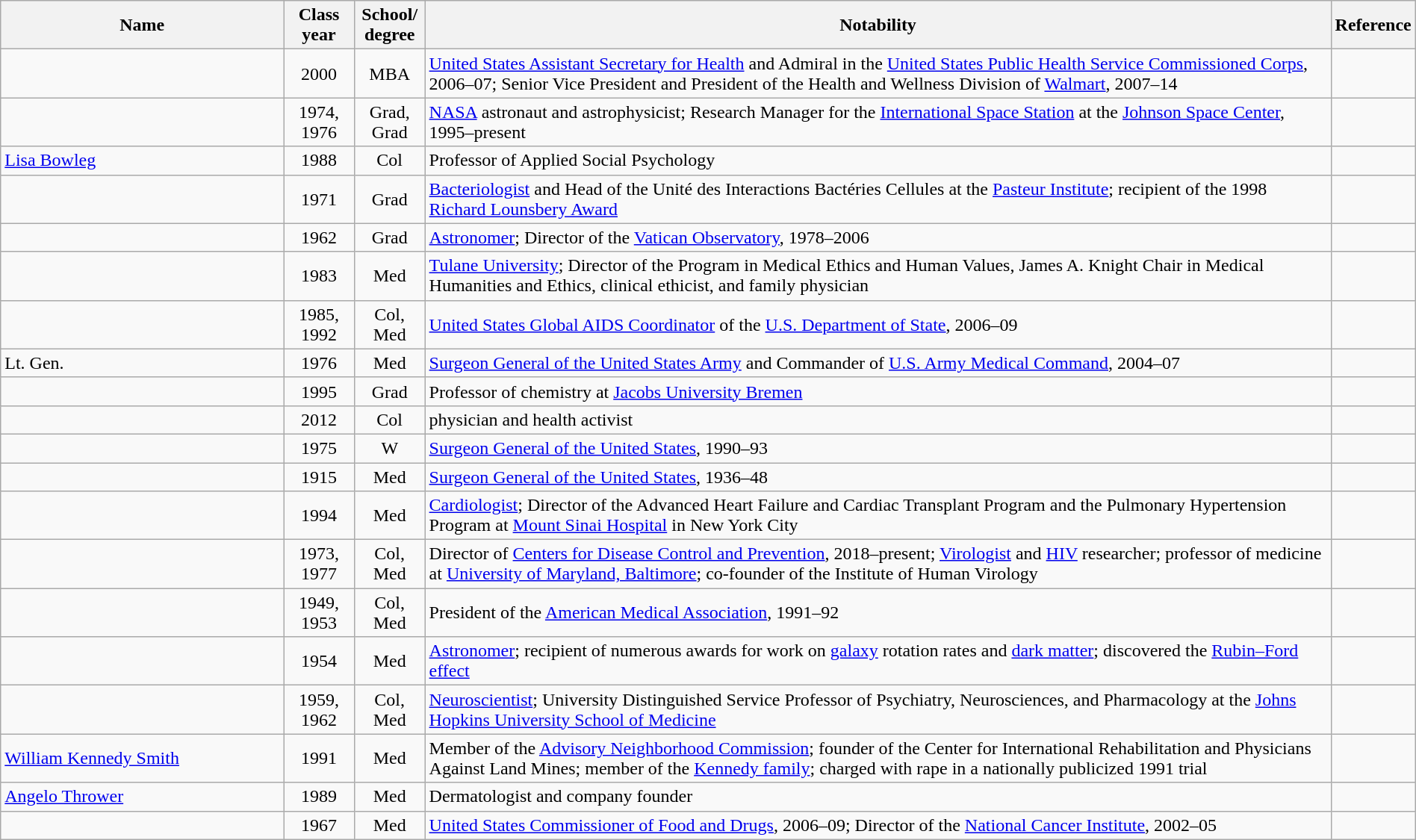<table class="wikitable sortable" style="width:100%">
<tr>
<th style="width:20%;">Name</th>
<th style="width:5%;">Class year</th>
<th style="width:5%;">School/<br>degree</th>
<th style="width:*;" class="unsortable">Notability</th>
<th style="width:5%;" class="unsortable">Reference</th>
</tr>
<tr>
<td></td>
<td style="text-align:center;">2000</td>
<td style="text-align:center;">MBA</td>
<td><a href='#'>United States Assistant Secretary for Health</a> and Admiral in the <a href='#'>United States Public Health Service Commissioned Corps</a>, 2006–07; Senior Vice President and President of the Health and Wellness Division of <a href='#'>Walmart</a>, 2007–14</td>
<td style="text-align:center;"></td>
</tr>
<tr>
<td></td>
<td style="text-align:center;">1974,<br>1976</td>
<td style="text-align:center;">Grad,<br>Grad</td>
<td><a href='#'>NASA</a> astronaut and astrophysicist; Research Manager for the <a href='#'>International Space Station</a> at the <a href='#'>Johnson Space Center</a>, 1995–present</td>
<td style="text-align:center;"></td>
</tr>
<tr>
<td><a href='#'>Lisa Bowleg</a></td>
<td style="text-align:center;">1988</td>
<td style="text-align:center;">Col</td>
<td>Professor of Applied Social Psychology</td>
<td style="text-align:center;"></td>
</tr>
<tr>
<td></td>
<td style="text-align:center;">1971</td>
<td style="text-align:center;">Grad</td>
<td><a href='#'>Bacteriologist</a> and Head of the Unité des Interactions Bactéries Cellules at the <a href='#'>Pasteur Institute</a>; recipient of the 1998 <a href='#'>Richard Lounsbery Award</a></td>
<td style="text-align:center;"></td>
</tr>
<tr>
<td></td>
<td style="text-align:center;">1962</td>
<td style="text-align:center;">Grad</td>
<td><a href='#'>Astronomer</a>; Director of the <a href='#'>Vatican Observatory</a>, 1978–2006</td>
<td style="text-align:center;"></td>
</tr>
<tr>
<td></td>
<td style="text-align:center;">1983</td>
<td style="text-align:center;">Med</td>
<td><a href='#'>Tulane University</a>; Director of the Program in Medical Ethics and Human Values, James A. Knight Chair in Medical Humanities and Ethics, clinical ethicist, and family physician</td>
<td style="text-align:center;"></td>
</tr>
<tr>
<td></td>
<td style="text-align:center;">1985,<br>1992</td>
<td style="text-align:center;">Col,<br>Med</td>
<td><a href='#'>United States Global AIDS Coordinator</a> of the <a href='#'>U.S. Department of State</a>, 2006–09</td>
<td style="text-align:center;"></td>
</tr>
<tr>
<td>Lt. Gen. </td>
<td style="text-align:center;">1976</td>
<td style="text-align:center;">Med</td>
<td><a href='#'>Surgeon General of the United States Army</a> and Commander of <a href='#'>U.S. Army Medical Command</a>, 2004–07</td>
<td style="text-align:center;"></td>
</tr>
<tr>
<td></td>
<td style="text-align:center;">1995</td>
<td style="text-align:center;">Grad</td>
<td>Professor of chemistry at <a href='#'>Jacobs University Bremen</a></td>
<td style="text-align:center;"></td>
</tr>
<tr>
<td></td>
<td style="text-align:center;">2012</td>
<td style="text-align:center;">Col</td>
<td>physician and health activist</td>
<td style="text-align:center;"></td>
</tr>
<tr>
<td></td>
<td style="text-align:center;">1975</td>
<td style="text-align:center;">W</td>
<td><a href='#'>Surgeon General of the United States</a>, 1990–93</td>
<td style="text-align:center;"></td>
</tr>
<tr>
<td></td>
<td style="text-align:center;">1915</td>
<td style="text-align:center;">Med</td>
<td><a href='#'>Surgeon General of the United States</a>, 1936–48</td>
<td style="text-align:center;"></td>
</tr>
<tr>
<td></td>
<td style="text-align:center;">1994</td>
<td style="text-align:center;">Med</td>
<td><a href='#'>Cardiologist</a>; Director of the Advanced Heart Failure and Cardiac Transplant Program and the Pulmonary Hypertension Program at <a href='#'>Mount Sinai Hospital</a> in New York City</td>
<td style="text-align:center;"></td>
</tr>
<tr>
<td></td>
<td style="text-align:center;">1973,<br>1977</td>
<td style="text-align:center;">Col,<br>Med</td>
<td>Director of <a href='#'>Centers for Disease Control and Prevention</a>, 2018–present; <a href='#'>Virologist</a> and <a href='#'>HIV</a> researcher; professor of medicine at <a href='#'>University of Maryland, Baltimore</a>; co-founder of the Institute of Human Virology</td>
<td style="text-align:center;"></td>
</tr>
<tr>
<td></td>
<td style="text-align:center;">1949,<br>1953</td>
<td style="text-align:center;">Col,<br>Med</td>
<td>President of the <a href='#'>American Medical Association</a>, 1991–92</td>
<td style="text-align:center;"></td>
</tr>
<tr>
<td></td>
<td style="text-align:center;">1954</td>
<td style="text-align:center;">Med</td>
<td><a href='#'>Astronomer</a>; recipient of numerous awards for work on <a href='#'>galaxy</a> rotation rates and <a href='#'>dark matter</a>; discovered the <a href='#'>Rubin–Ford effect</a></td>
<td style="text-align:center;"></td>
</tr>
<tr>
<td></td>
<td style="text-align:center;">1959,<br>1962</td>
<td style="text-align:center;">Col,<br>Med</td>
<td><a href='#'>Neuroscientist</a>; University Distinguished Service Professor of Psychiatry, Neurosciences, and Pharmacology at the <a href='#'>Johns Hopkins University School of Medicine</a></td>
<td style="text-align:center;"></td>
</tr>
<tr>
<td><a href='#'>William Kennedy Smith</a></td>
<td style="text-align:center;">1991</td>
<td style="text-align:center;">Med</td>
<td>Member of the <a href='#'>Advisory Neighborhood Commission</a>; founder of the Center for International Rehabilitation and  Physicians Against Land Mines; member of the <a href='#'>Kennedy family</a>; charged with rape in a nationally publicized 1991 trial</td>
<td style="text-align:center;"></td>
</tr>
<tr>
<td><a href='#'>Angelo Thrower</a></td>
<td style="text-align:center;">1989</td>
<td style="text-align:center;">Med</td>
<td>Dermatologist and company founder</td>
<td style="text-align:center;"></td>
</tr>
<tr>
<td></td>
<td style="text-align:center;">1967</td>
<td style="text-align:center;">Med</td>
<td><a href='#'>United States Commissioner of Food and Drugs</a>, 2006–09; Director of the <a href='#'>National Cancer Institute</a>, 2002–05</td>
<td style="text-align:center;"></td>
</tr>
</table>
